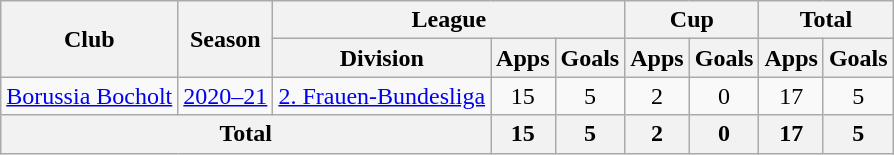<table class="wikitable" style="text-align: center;">
<tr>
<th rowspan=2>Club</th>
<th rowspan=2>Season</th>
<th colspan=3>League</th>
<th colspan=2>Cup</th>
<th colspan=2>Total</th>
</tr>
<tr>
<th>Division</th>
<th>Apps</th>
<th>Goals</th>
<th>Apps</th>
<th>Goals</th>
<th>Apps</th>
<th>Goals</th>
</tr>
<tr>
<td><a href='#'>Borussia Bocholt</a></td>
<td><a href='#'>2020–21</a></td>
<td><a href='#'>2. Frauen-Bundesliga</a></td>
<td>15</td>
<td>5</td>
<td>2</td>
<td>0</td>
<td>17</td>
<td>5</td>
</tr>
<tr>
<th colspan=3>Total</th>
<th>15</th>
<th>5</th>
<th>2</th>
<th>0</th>
<th>17</th>
<th>5</th>
</tr>
</table>
